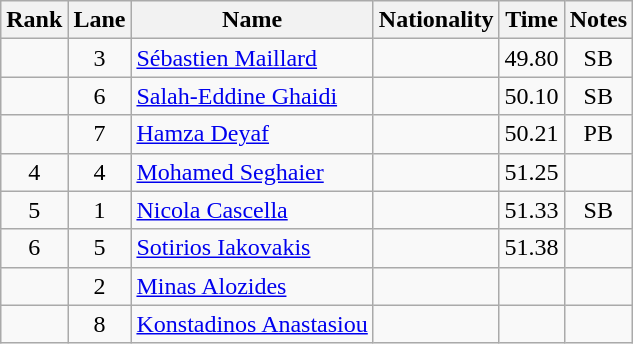<table class="wikitable sortable" style="text-align:center">
<tr>
<th>Rank</th>
<th>Lane</th>
<th>Name</th>
<th>Nationality</th>
<th>Time</th>
<th>Notes</th>
</tr>
<tr>
<td></td>
<td>3</td>
<td align=left><a href='#'>Sébastien Maillard</a></td>
<td align=left></td>
<td>49.80</td>
<td>SB</td>
</tr>
<tr>
<td></td>
<td>6</td>
<td align=left><a href='#'>Salah-Eddine Ghaidi</a></td>
<td align=left></td>
<td>50.10</td>
<td>SB</td>
</tr>
<tr>
<td></td>
<td>7</td>
<td align=left><a href='#'>Hamza Deyaf</a></td>
<td align=left></td>
<td>50.21</td>
<td>PB</td>
</tr>
<tr>
<td>4</td>
<td>4</td>
<td align=left><a href='#'>Mohamed Seghaier</a></td>
<td align=left></td>
<td>51.25</td>
<td></td>
</tr>
<tr>
<td>5</td>
<td>1</td>
<td align=left><a href='#'>Nicola Cascella</a></td>
<td align=left></td>
<td>51.33</td>
<td>SB</td>
</tr>
<tr>
<td>6</td>
<td>5</td>
<td align=left><a href='#'>Sotirios Iakovakis</a></td>
<td align=left></td>
<td>51.38</td>
<td></td>
</tr>
<tr>
<td></td>
<td>2</td>
<td align=left><a href='#'>Minas Alozides</a></td>
<td align=left></td>
<td></td>
<td></td>
</tr>
<tr>
<td></td>
<td>8</td>
<td align=left><a href='#'>Konstadinos Anastasiou</a></td>
<td align=left></td>
<td></td>
<td></td>
</tr>
</table>
